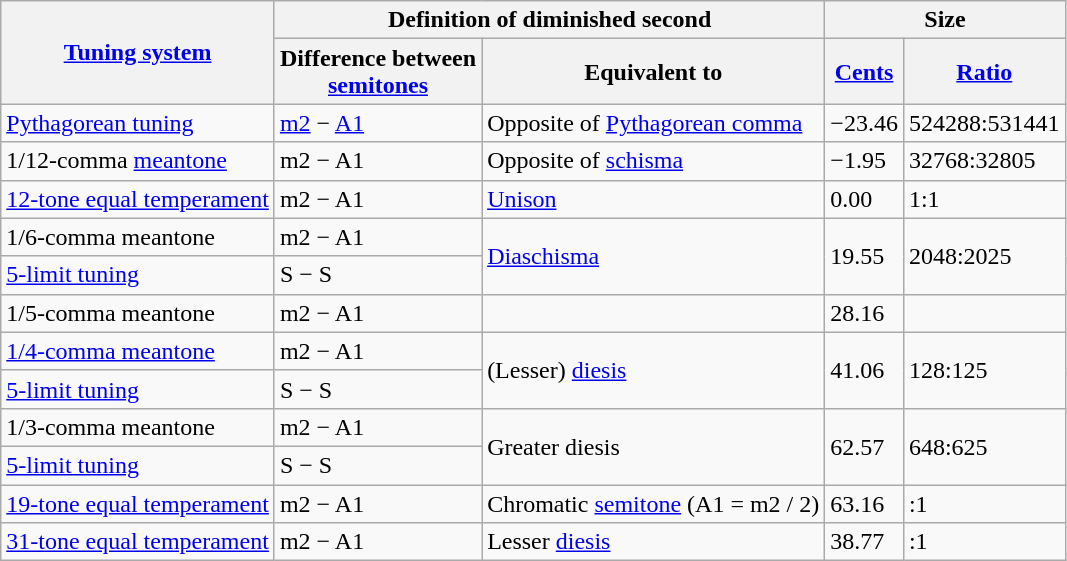<table class="wikitable center-al">
<tr>
<th rowspan=2><a href='#'>Tuning system</a></th>
<th colspan=2>Definition of diminished second</th>
<th colspan=2>Size</th>
</tr>
<tr>
<th>Difference between<br><a href='#'>semitones</a></th>
<th>Equivalent to</th>
<th><a href='#'>Cents</a></th>
<th><a href='#'>Ratio</a></th>
</tr>
<tr>
<td><a href='#'>Pythagorean tuning</a></td>
<td><a href='#'>m2</a> − <a href='#'>A1</a></td>
<td>Opposite of <a href='#'>Pythagorean comma</a></td>
<td>−23.46</td>
<td>524288:531441</td>
</tr>
<tr>
<td>1/12-comma <a href='#'>meantone</a></td>
<td>m2 − A1</td>
<td>Opposite of <a href='#'>schisma</a></td>
<td>−1.95</td>
<td>32768:32805</td>
</tr>
<tr>
<td><a href='#'>12-tone equal temperament</a></td>
<td>m2 − A1</td>
<td><a href='#'>Unison</a></td>
<td>0.00</td>
<td>1:1</td>
</tr>
<tr>
<td>1/6-comma meantone</td>
<td>m2 − A1</td>
<td rowspan="2"><a href='#'>Diaschisma</a></td>
<td rowspan="2">19.55</td>
<td rowspan="2">2048:2025</td>
</tr>
<tr>
<td><a href='#'>5-limit tuning</a></td>
<td>S − S</td>
</tr>
<tr>
<td>1/5-comma meantone</td>
<td>m2 − A1</td>
<td></td>
<td>28.16</td>
<td></td>
</tr>
<tr>
<td><a href='#'>1/4-comma meantone</a></td>
<td>m2 − A1</td>
<td rowspan="2">(Lesser) <a href='#'>diesis</a></td>
<td rowspan="2">41.06</td>
<td rowspan="2">128:125</td>
</tr>
<tr>
<td><a href='#'>5-limit tuning</a></td>
<td>S − S</td>
</tr>
<tr>
<td>1/3-comma meantone</td>
<td>m2 − A1</td>
<td rowspan="2">Greater diesis</td>
<td rowspan="2">62.57</td>
<td rowspan="2">648:625</td>
</tr>
<tr>
<td><a href='#'>5-limit tuning</a></td>
<td>S − S</td>
</tr>
<tr>
<td><a href='#'>19-tone equal temperament</a></td>
<td>m2 − A1</td>
<td>Chromatic <a href='#'>semitone</a> (A1 = m2 / 2)</td>
<td>63.16</td>
<td>:1</td>
</tr>
<tr>
<td><a href='#'>31-tone equal temperament</a></td>
<td>m2 − A1</td>
<td>Lesser <a href='#'>diesis</a></td>
<td>38.77</td>
<td>:1</td>
</tr>
</table>
